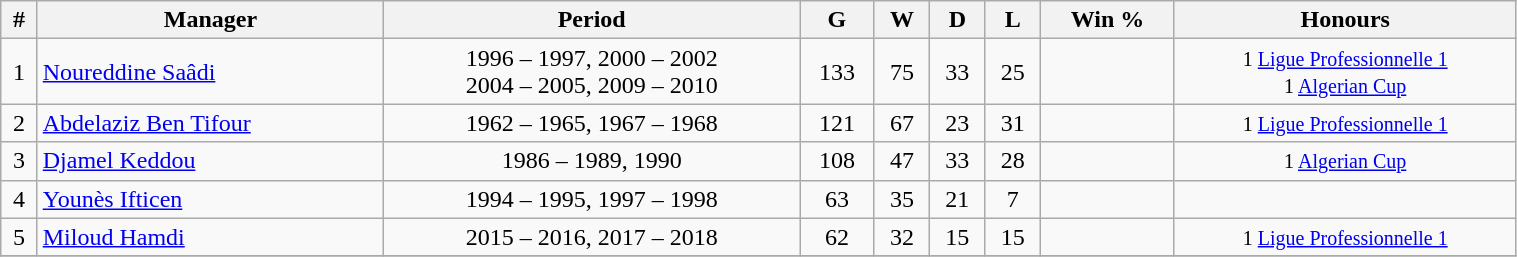<table class="wikitable" width=80% border="2" cellpadding="4" style="border-collapse:collapse; text-align:center;">
<tr>
<th scope="col">#</th>
<th scope="col">Manager</th>
<th scope="col">Period</th>
<th scope="col">G</th>
<th scope="col">W</th>
<th scope="col">D</th>
<th scope="col">L</th>
<th scope="col">Win %</th>
<th scope="col">Honours</th>
</tr>
<tr>
<td>1</td>
<td align="left"> <a href='#'>Noureddine Saâdi</a></td>
<td>1996 – 1997, 2000 – 2002 <br> 2004 – 2005, 2009 – 2010</td>
<td>133</td>
<td>75</td>
<td>33</td>
<td>25</td>
<td></td>
<td><small>1 <a href='#'>Ligue Professionnelle 1</a> <br> 1 <a href='#'>Algerian Cup</a></small></td>
</tr>
<tr>
<td>2</td>
<td align="left"> <a href='#'>Abdelaziz Ben Tifour</a></td>
<td>1962 – 1965, 1967 – 1968</td>
<td>121</td>
<td>67</td>
<td>23</td>
<td>31</td>
<td></td>
<td><small>1 <a href='#'>Ligue Professionnelle 1</a></small></td>
</tr>
<tr>
<td>3</td>
<td align="left"> <a href='#'>Djamel Keddou</a></td>
<td>1986 – 1989, 1990</td>
<td>108</td>
<td>47</td>
<td>33</td>
<td>28</td>
<td></td>
<td><small>1 <a href='#'>Algerian Cup</a></small></td>
</tr>
<tr>
<td>4</td>
<td align="left"> <a href='#'>Younès Ifticen</a></td>
<td>1994 – 1995, 1997 – 1998</td>
<td>63</td>
<td>35</td>
<td>21</td>
<td>7</td>
<td></td>
<td></td>
</tr>
<tr>
<td>5</td>
<td align="left"> <a href='#'>Miloud Hamdi</a></td>
<td>2015 – 2016, 2017 – 2018</td>
<td>62</td>
<td>32</td>
<td>15</td>
<td>15</td>
<td></td>
<td><small>1 <a href='#'>Ligue Professionnelle 1</a></small></td>
</tr>
<tr>
</tr>
</table>
